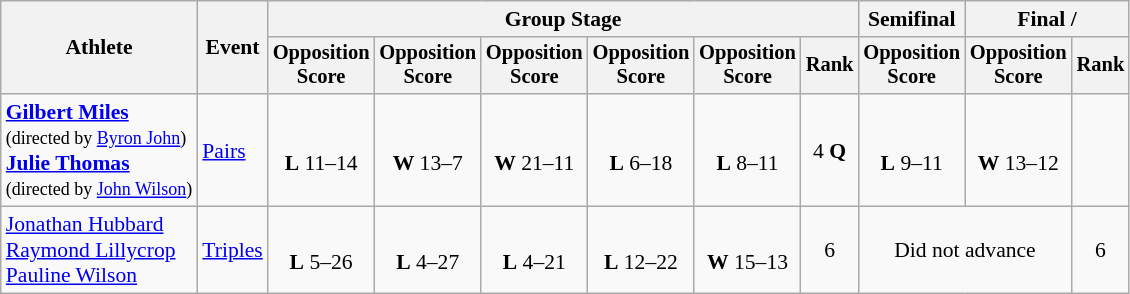<table class="wikitable" style="font-size:90%;">
<tr>
<th rowspan=2>Athlete</th>
<th rowspan=2>Event</th>
<th colspan=6>Group Stage</th>
<th>Semifinal</th>
<th colspan=2>Final / </th>
</tr>
<tr style="font-size:95%">
<th>Opposition<br>Score</th>
<th>Opposition<br>Score</th>
<th>Opposition<br>Score</th>
<th>Opposition<br>Score</th>
<th>Opposition<br>Score</th>
<th>Rank</th>
<th>Opposition<br>Score</th>
<th>Opposition<br>Score</th>
<th>Rank</th>
</tr>
<tr align=center>
<td align=left><strong><a href='#'>Gilbert Miles</a></strong><br><small>(directed by <a href='#'>Byron John</a>)</small><br><strong><a href='#'>Julie Thomas</a></strong><br><small>(directed by <a href='#'>John Wilson</a>)</small></td>
<td align=left><a href='#'>Pairs</a></td>
<td><br><strong>L</strong> 11–14</td>
<td><br><strong>W</strong> 13–7</td>
<td><br><strong>W</strong> 21–11</td>
<td><br><strong>L</strong> 6–18</td>
<td><br><strong>L</strong> 8–11</td>
<td>4 <strong>Q</strong></td>
<td><br><strong>L</strong> 9–11</td>
<td><br><strong>W</strong> 13–12</td>
<td></td>
</tr>
<tr align=center>
<td align=left><a href='#'>Jonathan Hubbard</a><br><a href='#'>Raymond Lillycrop</a><br><a href='#'>Pauline Wilson</a></td>
<td align=left><a href='#'>Triples</a></td>
<td><br><strong>L</strong> 5–26</td>
<td><br><strong>L</strong> 4–27</td>
<td><br><strong>L</strong> 4–21</td>
<td><br><strong>L</strong> 12–22</td>
<td><br><strong>W</strong> 15–13</td>
<td>6</td>
<td colspan=2>Did not advance</td>
<td>6</td>
</tr>
</table>
